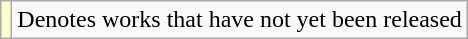<table class="wikitable">
<tr>
<td style="background:#FFFFCC;"></td>
<td>Denotes works that have not yet been released</td>
</tr>
</table>
